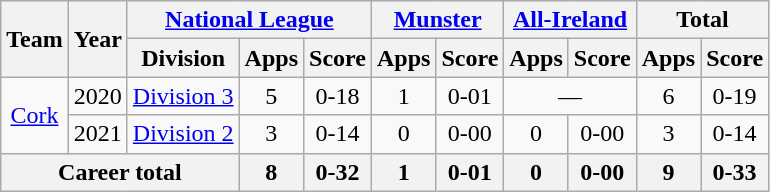<table class="wikitable" style="text-align:center">
<tr>
<th rowspan="2">Team</th>
<th rowspan="2">Year</th>
<th colspan="3"><a href='#'>National League</a></th>
<th colspan="2"><a href='#'>Munster</a></th>
<th colspan="2"><a href='#'>All-Ireland</a></th>
<th colspan="2">Total</th>
</tr>
<tr>
<th>Division</th>
<th>Apps</th>
<th>Score</th>
<th>Apps</th>
<th>Score</th>
<th>Apps</th>
<th>Score</th>
<th>Apps</th>
<th>Score</th>
</tr>
<tr>
<td rowspan="2"><a href='#'>Cork</a></td>
<td>2020</td>
<td rowspan="1"><a href='#'>Division 3</a></td>
<td>5</td>
<td>0-18</td>
<td>1</td>
<td>0-01</td>
<td colspan=2>—</td>
<td>6</td>
<td>0-19</td>
</tr>
<tr>
<td>2021</td>
<td rowspan="1"><a href='#'>Division 2</a></td>
<td>3</td>
<td>0-14</td>
<td>0</td>
<td>0-00</td>
<td>0</td>
<td>0-00</td>
<td>3</td>
<td>0-14</td>
</tr>
<tr>
<th colspan="3">Career total</th>
<th>8</th>
<th>0-32</th>
<th>1</th>
<th>0-01</th>
<th>0</th>
<th>0-00</th>
<th>9</th>
<th>0-33</th>
</tr>
</table>
